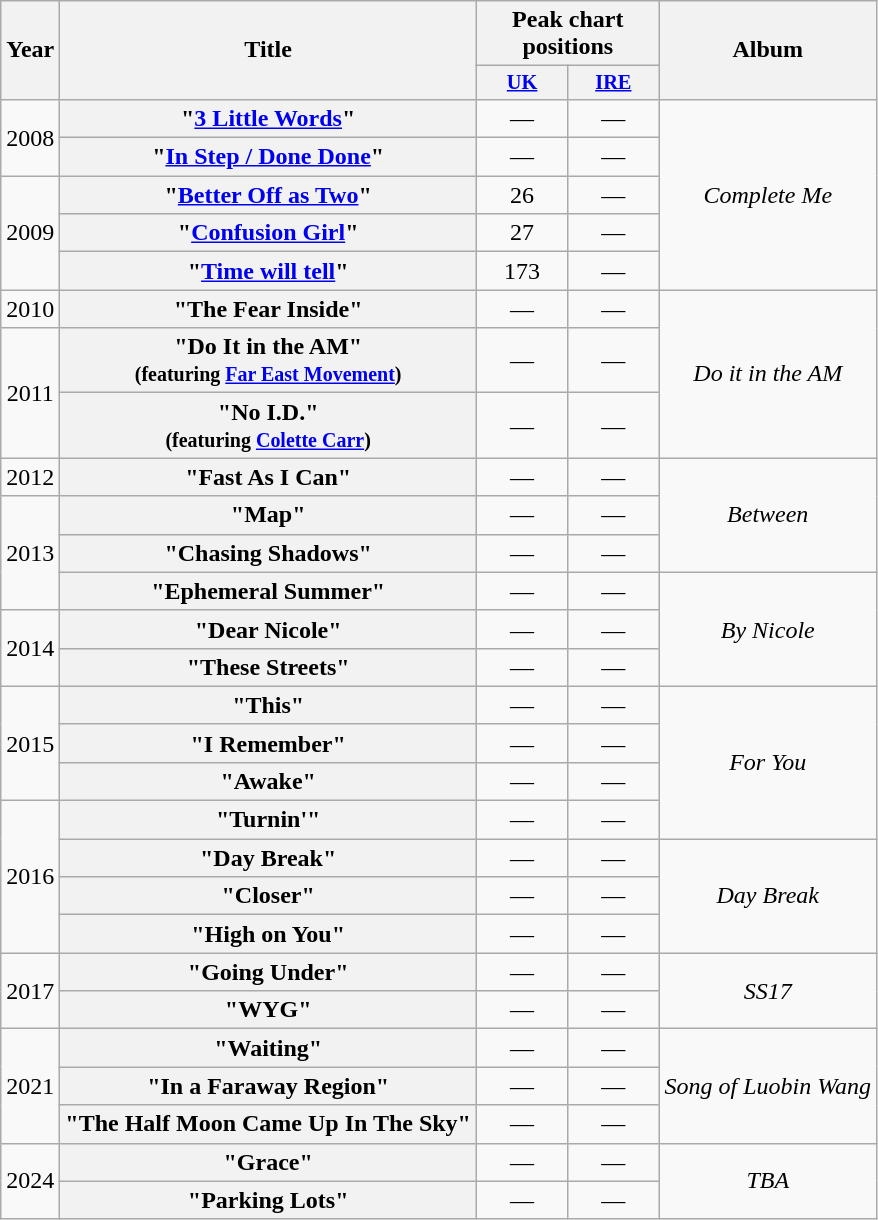<table class="wikitable plainrowheaders" style="text-align:center;">
<tr>
<th scope="col" rowspan="2">Year</th>
<th scope="col" rowspan="2">Title</th>
<th scope="col" colspan="2">Peak chart positions</th>
<th scope="col" rowspan="2">Album</th>
</tr>
<tr>
<th scope="col" style="width:4em;font-size:85%;"><a href='#'>UK</a><br></th>
<th scope="col" style="width:4em;font-size:85%;"><a href='#'>IRE</a></th>
</tr>
<tr>
<td rowspan="2">2008</td>
<th scope="row">"<a href='#'>3 Little Words</a>"</th>
<td>—</td>
<td>—</td>
<td rowspan="5" style="text-align:center;"><em>Complete Me</em></td>
</tr>
<tr>
<th scope="row">"<a href='#'>In Step / Done Done</a>"</th>
<td>—</td>
<td>—</td>
</tr>
<tr>
<td rowspan="3">2009</td>
<th scope="row">"<a href='#'>Better Off as Two</a>"</th>
<td>26</td>
<td>—</td>
</tr>
<tr>
<th scope="row">"<a href='#'>Confusion Girl</a>"</th>
<td>27</td>
<td>—</td>
</tr>
<tr>
<th scope="row">"<a href='#'>Time will tell</a>"</th>
<td>173</td>
<td>—</td>
</tr>
<tr>
<td>2010</td>
<th scope="row">"The Fear Inside"</th>
<td>—</td>
<td>—</td>
<td rowspan="3" style="text-align:center;"><em>Do it in the AM</em></td>
</tr>
<tr>
<td rowspan="2">2011</td>
<th scope="row">"Do It in the AM"<br><small>(featuring <a href='#'>Far East Movement</a>)</small></th>
<td>—</td>
<td>—</td>
</tr>
<tr>
<th scope="row">"No I.D."<br><small>(featuring <a href='#'>Colette Carr</a>)</small></th>
<td>—</td>
<td>—</td>
</tr>
<tr>
<td>2012</td>
<th scope="row">"Fast As I Can"</th>
<td>—</td>
<td>—</td>
<td rowspan="3"><em>Between</em></td>
</tr>
<tr>
<td rowspan="3">2013</td>
<th scope="row">"Map"</th>
<td>—</td>
<td>—</td>
</tr>
<tr>
<th scope="row">"Chasing Shadows"</th>
<td>—</td>
<td>—</td>
</tr>
<tr>
<th scope="row">"Ephemeral Summer"</th>
<td>—</td>
<td>—</td>
<td rowspan = "3"><em>By Nicole</em></td>
</tr>
<tr>
<td rowspan="2">2014</td>
<th scope="row">"Dear Nicole"</th>
<td>—</td>
<td>—</td>
</tr>
<tr>
<th scope="row">"These Streets"</th>
<td>—</td>
<td>—</td>
</tr>
<tr>
<td rowspan="3">2015</td>
<th scope="row">"This"</th>
<td>—</td>
<td>—</td>
<td rowspan="4"><em>For You</em></td>
</tr>
<tr>
<th scope="row">"I Remember"</th>
<td>—</td>
<td>—</td>
</tr>
<tr>
<th scope="row">"Awake"</th>
<td>—</td>
<td>—</td>
</tr>
<tr>
<td rowspan="4">2016</td>
<th scope="row">"Turnin'"</th>
<td>—</td>
<td>—</td>
</tr>
<tr>
<th scope="row">"Day Break"</th>
<td>—</td>
<td>—</td>
<td rowspan="3"><em>Day Break</em></td>
</tr>
<tr>
<th scope="row">"Closer"</th>
<td>—</td>
<td>—</td>
</tr>
<tr>
<th scope="row">"High on You"<br></th>
<td>—</td>
<td>—</td>
</tr>
<tr>
<td rowspan=2>2017</td>
<th scope="row">"Going Under"</th>
<td>—</td>
<td>—</td>
<td rowspan = "2"><em>SS17</em></td>
</tr>
<tr>
<th scope="row">"WYG"</th>
<td>—</td>
<td>—</td>
</tr>
<tr>
<td rowspan=3>2021</td>
<th scope="row">"Waiting"</th>
<td>—</td>
<td>—</td>
<td rowspan = "3"><em>Song of Luobin Wang</em></td>
</tr>
<tr>
<th scope="row">"In a Faraway Region"</th>
<td>—</td>
<td>—</td>
</tr>
<tr>
<th scope="row">"The Half Moon Came Up In The Sky"</th>
<td>—</td>
<td>—</td>
</tr>
<tr>
<td rowspan="2">2024</td>
<th scope="row">"Grace"</th>
<td>—</td>
<td>—</td>
<td rowspan="2"><em>TBA</em></td>
</tr>
<tr>
<th scope="row">"Parking Lots"</th>
<td>—</td>
<td>—</td>
</tr>
</table>
